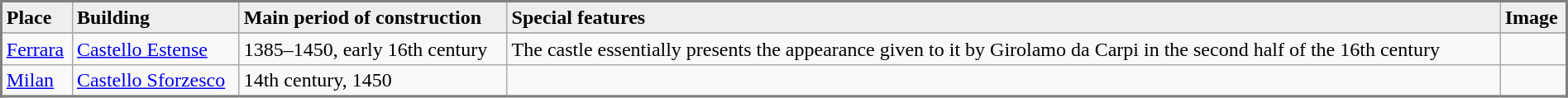<table class="wikitable" style="border: 2px solid gray; border-collapse: collapse;" width="100%">
<tr>
<td bgcolor="#EEEEEE"><strong>Place</strong></td>
<td bgcolor="#EEEEEE"><strong>Building</strong></td>
<td bgcolor="#EEEEEE"><strong>Main period of construction</strong></td>
<td bgcolor="#EEEEEE"><strong>Special features</strong></td>
<td bgcolor="#EEEEEE"><strong>Image</strong></td>
</tr>
<tr>
</tr>
<tr>
<td><a href='#'>Ferrara</a></td>
<td><a href='#'>Castello Estense</a></td>
<td>1385–1450, early 16th century</td>
<td>The castle essentially presents the appearance given to it by Girolamo da Carpi in the second half of the 16th century</td>
<td></td>
</tr>
<tr>
<td><a href='#'>Milan</a></td>
<td><a href='#'>Castello Sforzesco</a></td>
<td>14th century, 1450</td>
<td></td>
<td></td>
</tr>
<tr>
</tr>
</table>
